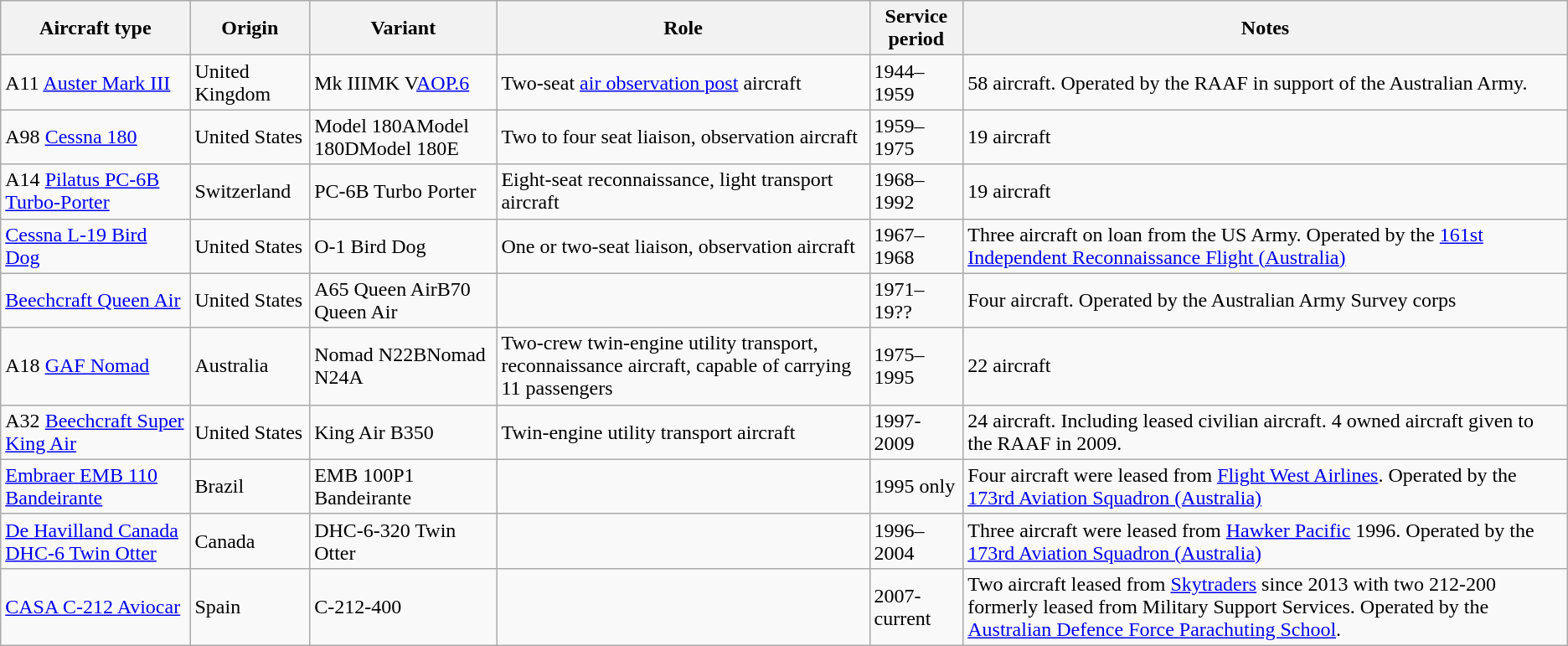<table class="wikitable sortable">
<tr>
<th>Aircraft type</th>
<th>Origin</th>
<th>Variant</th>
<th>Role</th>
<th>Service period</th>
<th>Notes</th>
</tr>
<tr>
<td>A11 <a href='#'>Auster Mark III</a></td>
<td>United Kingdom</td>
<td>Mk IIIMK V<a href='#'>AOP.6</a></td>
<td>Two-seat <a href='#'>air observation post</a> aircraft</td>
<td>1944–1959</td>
<td>58 aircraft. Operated by the RAAF in support of the Australian Army.</td>
</tr>
<tr>
<td>A98 <a href='#'>Cessna 180</a></td>
<td>United States</td>
<td>Model 180AModel 180DModel 180E</td>
<td>Two to four seat liaison, observation aircraft</td>
<td>1959–1975</td>
<td>19 aircraft</td>
</tr>
<tr>
<td>A14 <a href='#'>Pilatus PC-6B Turbo-Porter</a></td>
<td>Switzerland</td>
<td>PC-6B Turbo Porter</td>
<td>Eight-seat reconnaissance, light transport aircraft</td>
<td>1968–1992</td>
<td>19 aircraft</td>
</tr>
<tr>
<td><a href='#'>Cessna L-19 Bird Dog</a></td>
<td>United States</td>
<td>O-1 Bird Dog</td>
<td>One or two-seat liaison, observation aircraft</td>
<td>1967–1968</td>
<td>Three aircraft on loan from the US Army. Operated by the <a href='#'>161st Independent Reconnaissance Flight (Australia)</a></td>
</tr>
<tr>
<td><a href='#'>Beechcraft Queen Air</a></td>
<td>United States</td>
<td>A65 Queen AirB70 Queen Air</td>
<td></td>
<td>1971–19??</td>
<td>Four aircraft. Operated by the Australian Army Survey corps</td>
</tr>
<tr>
<td>A18 <a href='#'>GAF Nomad</a></td>
<td>Australia</td>
<td>Nomad N22BNomad N24A</td>
<td>Two-crew twin-engine utility transport, reconnaissance aircraft, capable of carrying 11 passengers</td>
<td>1975–1995</td>
<td>22 aircraft</td>
</tr>
<tr>
<td>A32 <a href='#'>Beechcraft Super King Air</a></td>
<td>United States</td>
<td>King Air B350</td>
<td>Twin-engine utility transport aircraft</td>
<td>1997-2009</td>
<td>24 aircraft. Including leased civilian aircraft. 4 owned aircraft given to the RAAF in 2009.</td>
</tr>
<tr>
<td><a href='#'>Embraer EMB 110 Bandeirante</a></td>
<td>Brazil</td>
<td>EMB 100P1 Bandeirante</td>
<td></td>
<td>1995 only</td>
<td>Four aircraft were leased from <a href='#'>Flight West Airlines</a>. Operated by the <a href='#'>173rd Aviation Squadron (Australia)</a></td>
</tr>
<tr>
<td><a href='#'>De Havilland Canada DHC-6 Twin Otter</a></td>
<td>Canada</td>
<td>DHC-6-320 Twin Otter</td>
<td></td>
<td>1996–2004</td>
<td>Three aircraft were leased from <a href='#'>Hawker Pacific</a> 1996. Operated by the <a href='#'>173rd Aviation Squadron (Australia)</a></td>
</tr>
<tr>
<td><a href='#'>CASA C-212 Aviocar</a></td>
<td>Spain</td>
<td>C-212-400</td>
<td></td>
<td>2007-current</td>
<td>Two aircraft leased from <a href='#'>Skytraders</a> since 2013 with two 212-200 formerly leased from Military Support Services. Operated by the <a href='#'>Australian Defence Force Parachuting School</a>.</td>
</tr>
</table>
